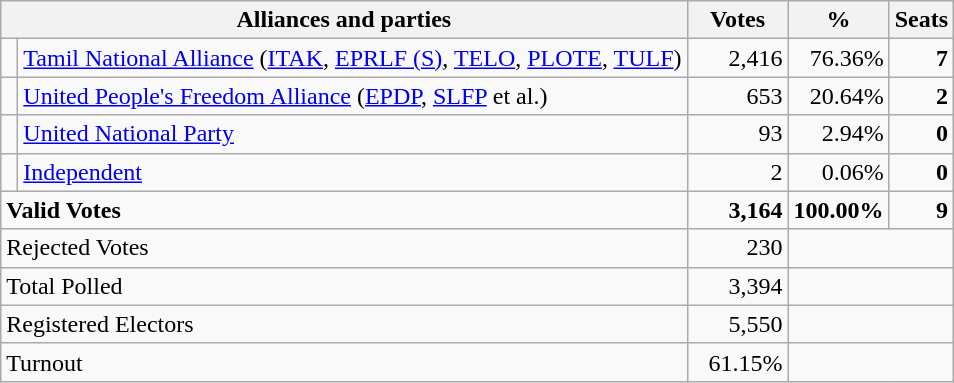<table class="wikitable" border="1" style="text-align:right;">
<tr>
<th valign=bottom align=left colspan=2>Alliances and parties</th>
<th valign=bottom align=center width="60">Votes</th>
<th valign=bottom align=center width="50">%</th>
<th valign=bottom align=center>Seats</th>
</tr>
<tr>
<td bgcolor=> </td>
<td align=left><a href='#'>Tamil National Alliance</a> (<a href='#'>ITAK</a>, <a href='#'>EPRLF (S)</a>, <a href='#'>TELO</a>, <a href='#'>PLOTE</a>, <a href='#'>TULF</a>)</td>
<td>2,416</td>
<td>76.36%</td>
<td><strong>7</strong></td>
</tr>
<tr>
<td bgcolor=> </td>
<td align=left><a href='#'>United People's Freedom Alliance</a> (<a href='#'>EPDP</a>, <a href='#'>SLFP</a> et al.)</td>
<td>653</td>
<td>20.64%</td>
<td><strong>2</strong></td>
</tr>
<tr>
<td bgcolor=> </td>
<td align=left><a href='#'>United National Party</a></td>
<td>93</td>
<td>2.94%</td>
<td><strong>0</strong></td>
</tr>
<tr>
<td></td>
<td align=left><a href='#'>Independent</a></td>
<td>2</td>
<td>0.06%</td>
<td><strong>0</strong></td>
</tr>
<tr>
<td colspan=2 align=left><strong>Valid Votes</strong></td>
<td><strong>3,164</strong></td>
<td><strong>100.00%</strong></td>
<td><strong>9</strong></td>
</tr>
<tr>
<td colspan=2 align=left>Rejected Votes</td>
<td>230</td>
<td colspan=2></td>
</tr>
<tr>
<td colspan=2 align=left>Total Polled</td>
<td>3,394</td>
<td colspan=2></td>
</tr>
<tr>
<td colspan=2 align=left>Registered Electors</td>
<td>5,550</td>
<td colspan=2></td>
</tr>
<tr>
<td colspan=2 align=left>Turnout</td>
<td>61.15%</td>
<td colspan=2></td>
</tr>
</table>
